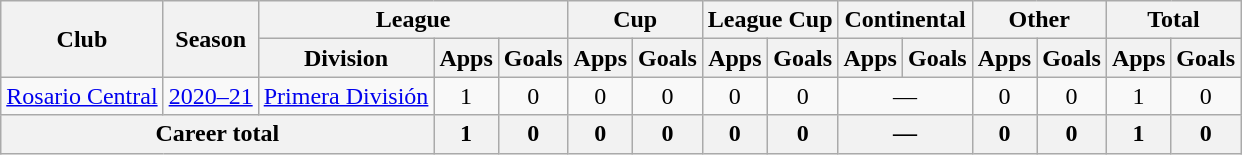<table class="wikitable" style="text-align:center">
<tr>
<th rowspan="2">Club</th>
<th rowspan="2">Season</th>
<th colspan="3">League</th>
<th colspan="2">Cup</th>
<th colspan="2">League Cup</th>
<th colspan="2">Continental</th>
<th colspan="2">Other</th>
<th colspan="2">Total</th>
</tr>
<tr>
<th>Division</th>
<th>Apps</th>
<th>Goals</th>
<th>Apps</th>
<th>Goals</th>
<th>Apps</th>
<th>Goals</th>
<th>Apps</th>
<th>Goals</th>
<th>Apps</th>
<th>Goals</th>
<th>Apps</th>
<th>Goals</th>
</tr>
<tr>
<td rowspan="1"><a href='#'>Rosario Central</a></td>
<td><a href='#'>2020–21</a></td>
<td rowspan="1"><a href='#'>Primera División</a></td>
<td>1</td>
<td>0</td>
<td>0</td>
<td>0</td>
<td>0</td>
<td>0</td>
<td colspan="2">—</td>
<td>0</td>
<td>0</td>
<td>1</td>
<td>0</td>
</tr>
<tr>
<th colspan="3">Career total</th>
<th>1</th>
<th>0</th>
<th>0</th>
<th>0</th>
<th>0</th>
<th>0</th>
<th colspan="2">—</th>
<th>0</th>
<th>0</th>
<th>1</th>
<th>0</th>
</tr>
</table>
